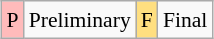<table class="wikitable" style="margin:0.5em auto; font-size:90%; line-height:1.25em;">
<tr>
<td bgcolor="#FFBBBB" align=center>P</td>
<td>Preliminary</td>
<td bgcolor="#FFDF80" align=center>F</td>
<td>Final</td>
</tr>
</table>
